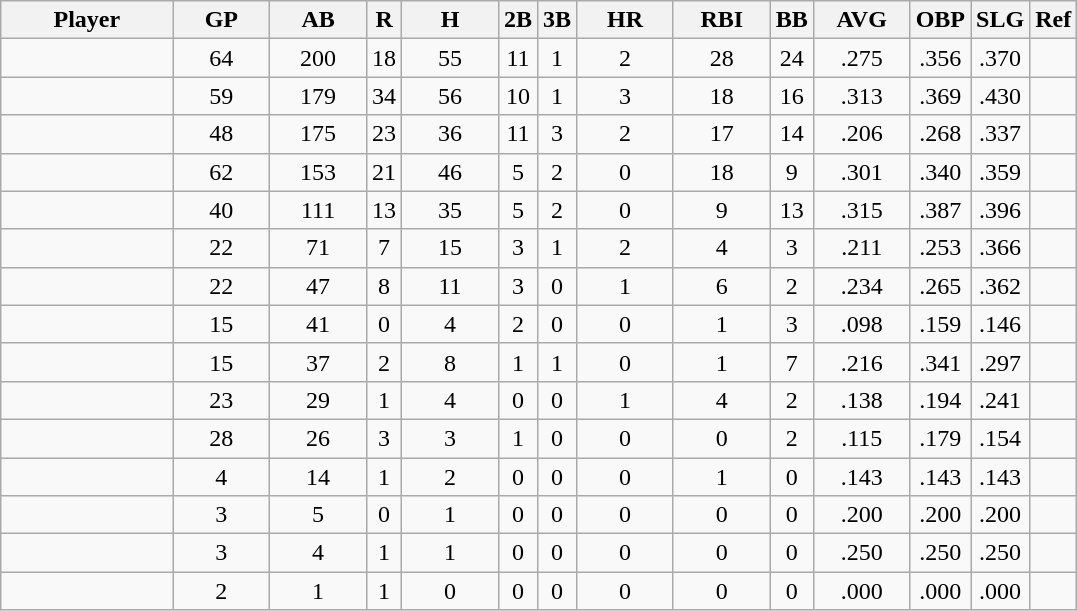<table class="wikitable sortable">
<tr>
<th bgcolor="#DDDDFF" width="16%">Player</th>
<th bgcolor="#DDDDFF" width="9%">GP</th>
<th bgcolor="#DDDDFF" width="9%">AB</th>
<th>R</th>
<th bgcolor="#DDDDFF" width="9%">H</th>
<th>2B</th>
<th>3B</th>
<th bgcolor="#DDDDFF" width="9%">HR</th>
<th bgcolor="#DDDDFF" width="9%">RBI</th>
<th>BB</th>
<th bgcolor="#DDDDFF" width="9%">AVG</th>
<th>OBP</th>
<th>SLG</th>
<th>Ref</th>
</tr>
<tr align="center">
<td></td>
<td>64</td>
<td>200</td>
<td>18</td>
<td>55</td>
<td>11</td>
<td>1</td>
<td>2</td>
<td>28</td>
<td>24</td>
<td>.275</td>
<td>.356</td>
<td>.370</td>
<td></td>
</tr>
<tr align="center">
<td></td>
<td>59</td>
<td>179</td>
<td>34</td>
<td>56</td>
<td>10</td>
<td>1</td>
<td>3</td>
<td>18</td>
<td>16</td>
<td>.313</td>
<td>.369</td>
<td>.430</td>
<td></td>
</tr>
<tr align="center">
<td></td>
<td>48</td>
<td>175</td>
<td>23</td>
<td>36</td>
<td>11</td>
<td>3</td>
<td>2</td>
<td>17</td>
<td>14</td>
<td>.206</td>
<td>.268</td>
<td>.337</td>
<td></td>
</tr>
<tr align="center">
<td></td>
<td>62</td>
<td>153</td>
<td>21</td>
<td>46</td>
<td>5</td>
<td>2</td>
<td>0</td>
<td>18</td>
<td>9</td>
<td>.301</td>
<td>.340</td>
<td>.359</td>
<td></td>
</tr>
<tr align="center">
<td></td>
<td>40</td>
<td>111</td>
<td>13</td>
<td>35</td>
<td>5</td>
<td>2</td>
<td>0</td>
<td>9</td>
<td>13</td>
<td>.315</td>
<td>.387</td>
<td>.396</td>
<td></td>
</tr>
<tr align="center">
<td></td>
<td>22</td>
<td>71</td>
<td>7</td>
<td>15</td>
<td>3</td>
<td>1</td>
<td>2</td>
<td>4</td>
<td>3</td>
<td>.211</td>
<td>.253</td>
<td>.366</td>
<td></td>
</tr>
<tr align="center">
<td></td>
<td>22</td>
<td>47</td>
<td>8</td>
<td>11</td>
<td>3</td>
<td>0</td>
<td>1</td>
<td>6</td>
<td>2</td>
<td>.234</td>
<td>.265</td>
<td>.362</td>
<td></td>
</tr>
<tr align="center">
<td></td>
<td>15</td>
<td>41</td>
<td>0</td>
<td>4</td>
<td>2</td>
<td>0</td>
<td>0</td>
<td>1</td>
<td>3</td>
<td>.098</td>
<td>.159</td>
<td>.146</td>
<td></td>
</tr>
<tr align=center>
<td></td>
<td>15</td>
<td>37</td>
<td>2</td>
<td>8</td>
<td>1</td>
<td>1</td>
<td>0</td>
<td>1</td>
<td>7</td>
<td>.216</td>
<td>.341</td>
<td>.297</td>
<td></td>
</tr>
<tr align="center">
<td></td>
<td>23</td>
<td>29</td>
<td>1</td>
<td>4</td>
<td>0</td>
<td>0</td>
<td>1</td>
<td>4</td>
<td>2</td>
<td>.138</td>
<td>.194</td>
<td>.241</td>
<td></td>
</tr>
<tr align="center">
<td></td>
<td>28</td>
<td>26</td>
<td>3</td>
<td>3</td>
<td>1</td>
<td>0</td>
<td>0</td>
<td>0</td>
<td>2</td>
<td>.115</td>
<td>.179</td>
<td>.154</td>
<td></td>
</tr>
<tr align="center">
<td></td>
<td>4</td>
<td>14</td>
<td>1</td>
<td>2</td>
<td>0</td>
<td>0</td>
<td>0</td>
<td>1</td>
<td>0</td>
<td>.143</td>
<td>.143</td>
<td>.143</td>
<td></td>
</tr>
<tr align="center">
<td></td>
<td>3</td>
<td>5</td>
<td>0</td>
<td>1</td>
<td>0</td>
<td>0</td>
<td>0</td>
<td>0</td>
<td>0</td>
<td>.200</td>
<td>.200</td>
<td>.200</td>
<td></td>
</tr>
<tr align="center">
<td></td>
<td>3</td>
<td>4</td>
<td>1</td>
<td>1</td>
<td>0</td>
<td>0</td>
<td>0</td>
<td>0</td>
<td>0</td>
<td>.250</td>
<td>.250</td>
<td>.250</td>
<td></td>
</tr>
<tr align="center">
<td></td>
<td>2</td>
<td>1</td>
<td>1</td>
<td>0</td>
<td>0</td>
<td>0</td>
<td>0</td>
<td>0</td>
<td>0</td>
<td>.000</td>
<td>.000</td>
<td>.000</td>
<td></td>
</tr>
</table>
